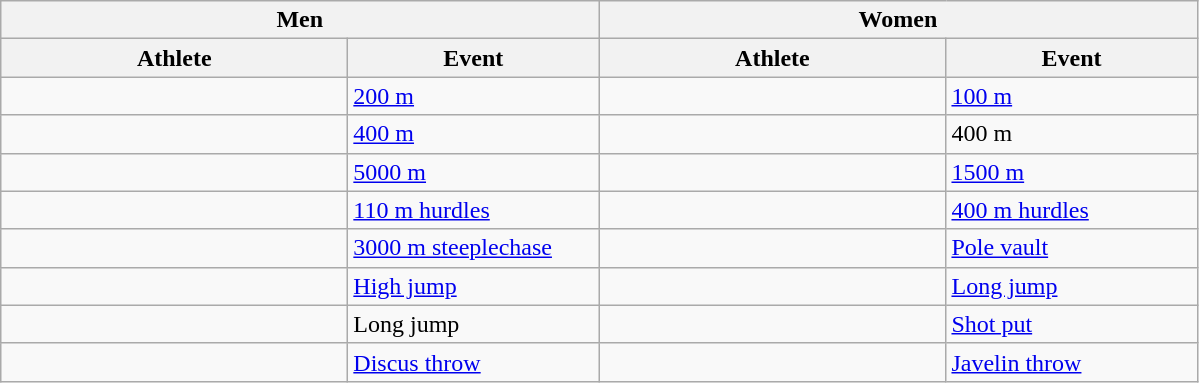<table class=wikitable>
<tr>
<th colspan="2">Men</th>
<th colspan="2">Women</th>
</tr>
<tr>
<th style="width:14em">Athlete</th>
<th style="width:10em">Event</th>
<th style="width:14em">Athlete</th>
<th style="width:10em">Event</th>
</tr>
<tr>
<td></td>
<td><a href='#'>200&nbsp;m</a></td>
<td></td>
<td><a href='#'>100&nbsp;m</a></td>
</tr>
<tr>
<td></td>
<td><a href='#'>400&nbsp;m</a></td>
<td></td>
<td>400 m</td>
</tr>
<tr>
<td></td>
<td><a href='#'>5000&nbsp;m</a></td>
<td></td>
<td><a href='#'>1500&nbsp;m</a></td>
</tr>
<tr>
<td></td>
<td><a href='#'>110&nbsp;m hurdles</a></td>
<td></td>
<td><a href='#'>400&nbsp;m hurdles</a></td>
</tr>
<tr>
<td></td>
<td><a href='#'>3000&nbsp;m steeplechase</a></td>
<td></td>
<td><a href='#'>Pole vault</a></td>
</tr>
<tr>
<td></td>
<td><a href='#'>High jump</a></td>
<td></td>
<td><a href='#'>Long jump</a></td>
</tr>
<tr>
<td></td>
<td>Long jump</td>
<td></td>
<td><a href='#'>Shot put</a></td>
</tr>
<tr>
<td></td>
<td><a href='#'>Discus throw</a></td>
<td></td>
<td><a href='#'>Javelin throw</a></td>
</tr>
</table>
